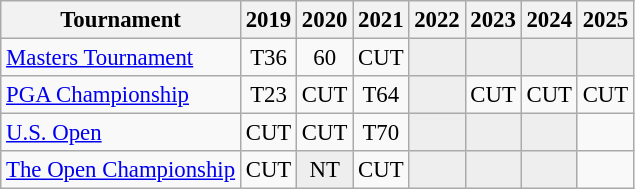<table class="wikitable" style="font-size:95%;text-align:center;">
<tr>
<th>Tournament</th>
<th>2019</th>
<th>2020</th>
<th>2021</th>
<th>2022</th>
<th>2023</th>
<th>2024</th>
<th>2025</th>
</tr>
<tr>
<td align=left><a href='#'>Masters Tournament</a></td>
<td>T36</td>
<td>60</td>
<td>CUT</td>
<td style="background:#eeeeee;"></td>
<td style="background:#eeeeee;"></td>
<td style="background:#eeeeee;"></td>
<td style="background:#eeeeee;"></td>
</tr>
<tr>
<td align=left><a href='#'>PGA Championship</a></td>
<td>T23</td>
<td>CUT</td>
<td>T64</td>
<td style="background:#eeeeee;"></td>
<td>CUT</td>
<td>CUT</td>
<td>CUT</td>
</tr>
<tr>
<td align=left><a href='#'>U.S. Open</a></td>
<td>CUT</td>
<td>CUT</td>
<td>T70</td>
<td style="background:#eeeeee;"></td>
<td style="background:#eeeeee;"></td>
<td style="background:#eeeeee;"></td>
<td></td>
</tr>
<tr>
<td align=left><a href='#'>The Open Championship</a></td>
<td>CUT</td>
<td style="background:#eeeeee;">NT</td>
<td>CUT</td>
<td style="background:#eeeeee;"></td>
<td style="background:#eeeeee;"></td>
<td style="background:#eeeeee;"></td>
<td></td>
</tr>
</table>
